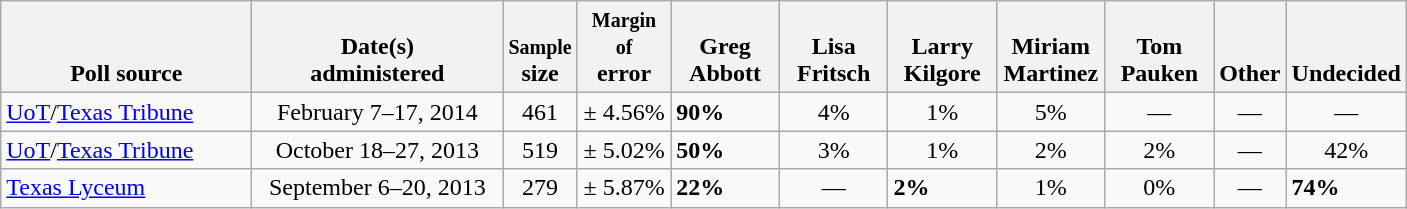<table class="wikitable">
<tr valign= bottom>
<th style="width:160px;">Poll source</th>
<th style="width:160px;">Date(s)<br>administered</th>
<th style="width:40px;"><small>Sample</small><br>size</th>
<th style="width:55px;"><small>Margin of</small><br>error</th>
<th style="width:65px;">Greg<br>Abbott</th>
<th style="width:65px;">Lisa<br>Fritsch</th>
<th style="width:65px;">Larry<br>Kilgore</th>
<th style="width:65px;">Miriam<br>Martinez</th>
<th style="width:65px;">Tom<br>Pauken</th>
<th style="width:40px;">Other</th>
<th style="width:40px;">Undecided</th>
</tr>
<tr>
<td><a href='#'>UoT</a>/<a href='#'>Texas Tribune</a></td>
<td align=center>February 7–17, 2014</td>
<td align=center>461</td>
<td align=center>± 4.56%</td>
<td><strong>90%</strong></td>
<td align=center>4%</td>
<td align=center>1%</td>
<td align=center>5%</td>
<td align=center>—</td>
<td align=center>—</td>
<td align=center>—</td>
</tr>
<tr>
<td><a href='#'>UoT</a>/<a href='#'>Texas Tribune</a></td>
<td align=center>October 18–27, 2013</td>
<td align=center>519</td>
<td align=center>± 5.02%</td>
<td><strong>50%</strong></td>
<td align=center>3%</td>
<td align=center>1%</td>
<td align=center>2%</td>
<td align=center>2%</td>
<td align=center>—</td>
<td align=center>42%</td>
</tr>
<tr>
<td><a href='#'>Texas Lyceum</a></td>
<td align=center>September 6–20, 2013</td>
<td align=center>279</td>
<td align=center>± 5.87%</td>
<td><strong>22%</strong></td>
<td align=center>—</td>
<td><strong>2%</strong></td>
<td align=center>1%</td>
<td align=center>0%</td>
<td align=center>—</td>
<td><strong>74%</strong></td>
</tr>
</table>
